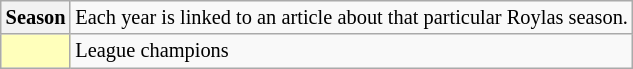<table class="wikitable plainrowheaders" style="font-size:85%">
<tr>
<th scope="row" style="text-align:center"><strong>Season</strong></th>
<td>Each year is linked to an article about that particular Roylas season.</td>
</tr>
<tr>
<th scope="row" style="text-align:center; background-color:#FFFFBB"></th>
<td>League champions</td>
</tr>
</table>
